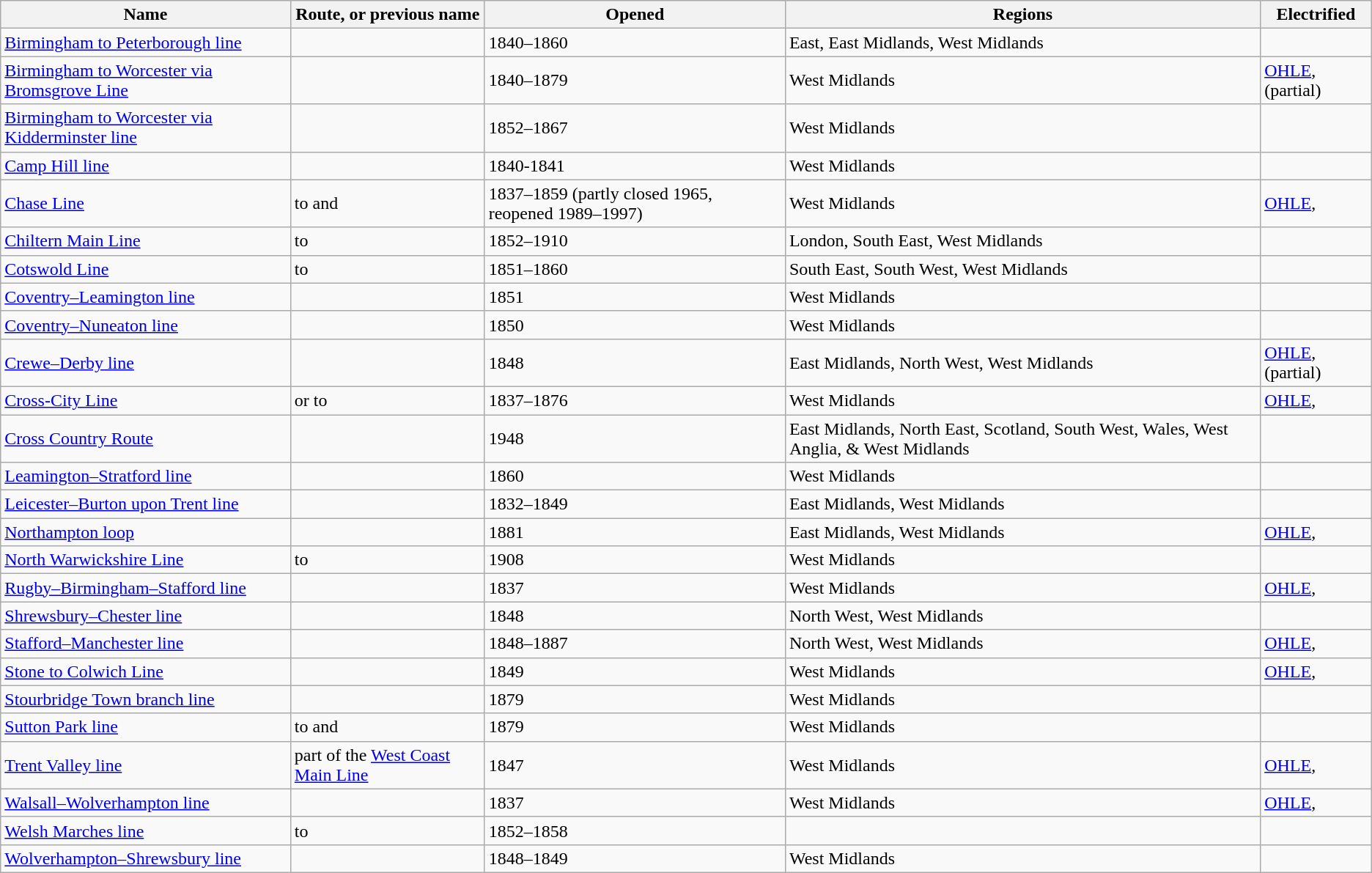<table class="wikitable sortable">
<tr>
<th>Name</th>
<th>Route, or previous name</th>
<th>Opened</th>
<th>Regions</th>
<th>Electrified</th>
</tr>
<tr>
<td><a href='#'>Birmingham to Peterborough line</a></td>
<td></td>
<td>1840–1860</td>
<td>East, East Midlands, West Midlands</td>
<td></td>
</tr>
<tr>
<td><a href='#'>Birmingham to Worcester via Bromsgrove Line</a></td>
<td></td>
<td>1840–1879</td>
<td>West Midlands</td>
<td><a href='#'>OHLE</a>,  (partial)</td>
</tr>
<tr>
<td><a href='#'>Birmingham to Worcester via Kidderminster line</a></td>
<td></td>
<td>1852–1867</td>
<td>West Midlands</td>
<td></td>
</tr>
<tr>
<td><a href='#'>Camp Hill line</a></td>
<td></td>
<td>1840-1841</td>
<td>West Midlands</td>
<td></td>
</tr>
<tr>
<td><a href='#'>Chase Line</a></td>
<td> to  and </td>
<td>1837–1859 (partly closed 1965, reopened 1989–1997)</td>
<td>West Midlands</td>
<td><a href='#'>OHLE</a>, </td>
</tr>
<tr>
<td><a href='#'>Chiltern Main Line</a></td>
<td> to </td>
<td>1852–1910</td>
<td>London, South East, West Midlands</td>
<td></td>
</tr>
<tr>
<td><a href='#'>Cotswold Line</a></td>
<td> to </td>
<td>1851–1860</td>
<td>South East, South West, West Midlands</td>
<td></td>
</tr>
<tr>
<td><a href='#'>Coventry–Leamington line</a></td>
<td></td>
<td>1851</td>
<td>West Midlands</td>
<td></td>
</tr>
<tr>
<td><a href='#'>Coventry–Nuneaton line</a></td>
<td></td>
<td>1850</td>
<td>West Midlands</td>
<td></td>
</tr>
<tr>
<td><a href='#'>Crewe–Derby line</a></td>
<td></td>
<td>1848</td>
<td>East Midlands, North West, West Midlands</td>
<td><a href='#'>OHLE</a>,  (partial)</td>
</tr>
<tr>
<td><a href='#'>Cross-City Line</a></td>
<td> or  to </td>
<td>1837–1876</td>
<td>West Midlands</td>
<td><a href='#'>OHLE</a>, </td>
</tr>
<tr>
<td><a href='#'>Cross Country Route</a></td>
<td></td>
<td>1948</td>
<td>East Midlands, North East, Scotland, South West, Wales, West Anglia, & West Midlands</td>
<td></td>
</tr>
<tr>
<td><a href='#'>Leamington–Stratford line</a></td>
<td></td>
<td>1860</td>
<td>West Midlands</td>
<td></td>
</tr>
<tr>
<td><a href='#'>Leicester–Burton upon Trent line</a></td>
<td></td>
<td>1832–1849</td>
<td>East Midlands, West Midlands</td>
<td></td>
</tr>
<tr>
<td><a href='#'>Northampton loop</a></td>
<td></td>
<td>1881</td>
<td>East Midlands, West Midlands</td>
<td><a href='#'>OHLE</a>, </td>
</tr>
<tr>
<td><a href='#'>North Warwickshire Line</a></td>
<td> to </td>
<td>1908</td>
<td>West Midlands</td>
<td></td>
</tr>
<tr>
<td><a href='#'>Rugby–Birmingham–Stafford line</a></td>
<td></td>
<td>1837</td>
<td>West Midlands</td>
<td><a href='#'>OHLE</a>, </td>
</tr>
<tr>
<td><a href='#'>Shrewsbury–Chester line</a></td>
<td></td>
<td>1848</td>
<td>North West, West Midlands</td>
<td></td>
</tr>
<tr>
<td><a href='#'>Stafford–Manchester line</a></td>
<td></td>
<td>1848–1887</td>
<td>North West, West Midlands</td>
<td><a href='#'>OHLE</a>, </td>
</tr>
<tr>
<td><a href='#'>Stone to Colwich Line</a></td>
<td></td>
<td>1849</td>
<td>West Midlands</td>
<td><a href='#'>OHLE</a>, </td>
</tr>
<tr>
<td><a href='#'>Stourbridge Town branch line</a></td>
<td></td>
<td>1879</td>
<td>West Midlands</td>
<td></td>
</tr>
<tr>
<td><a href='#'>Sutton Park line</a></td>
<td> to  and </td>
<td>1879</td>
<td>West Midlands</td>
<td></td>
</tr>
<tr>
<td><a href='#'>Trent Valley line</a></td>
<td>part of the <a href='#'>West Coast Main Line</a></td>
<td>1847</td>
<td>West Midlands</td>
<td><a href='#'>OHLE</a>, </td>
</tr>
<tr>
<td><a href='#'>Walsall–Wolverhampton line</a></td>
<td></td>
<td>1837</td>
<td>West Midlands</td>
<td><a href='#'>OHLE</a>, </td>
</tr>
<tr>
<td><a href='#'>Welsh Marches line</a></td>
<td> to </td>
<td>1852–1858</td>
<td></td>
<td></td>
</tr>
<tr>
<td><a href='#'>Wolverhampton–Shrewsbury line</a></td>
<td></td>
<td>1848–1849</td>
<td>West Midlands</td>
<td></td>
</tr>
</table>
